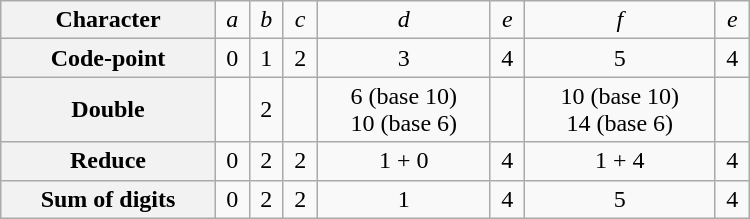<table class="wikitable" style="width:500px;">
<tr align=center>
<th>Character</th>
<td><em>a</em></td>
<td><em>b</em></td>
<td><em>c</em></td>
<td><em>d</em></td>
<td><em>e</em></td>
<td><em>f</em></td>
<td><em>e</em></td>
</tr>
<tr align=center>
<th>Code-point</th>
<td>0</td>
<td>1</td>
<td>2</td>
<td>3</td>
<td>4</td>
<td>5</td>
<td>4</td>
</tr>
<tr align=center>
<th>Double</th>
<td></td>
<td>2</td>
<td></td>
<td>6 (base 10) <br> 10 (base 6)</td>
<td></td>
<td>10 (base 10) <br> 14 (base 6)</td>
<td></td>
</tr>
<tr align=center>
<th>Reduce</th>
<td>0</td>
<td>2</td>
<td>2</td>
<td>1 + 0</td>
<td>4</td>
<td>1 + 4</td>
<td>4</td>
</tr>
<tr align=center>
<th>Sum of digits</th>
<td>0</td>
<td>2</td>
<td>2</td>
<td>1</td>
<td>4</td>
<td>5</td>
<td>4</td>
</tr>
</table>
